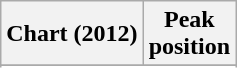<table class="wikitable sortable plainrowheaders" style="text-align:center">
<tr>
<th scope="col">Chart (2012)</th>
<th scope="col">Peak<br>position</th>
</tr>
<tr>
</tr>
<tr>
</tr>
<tr>
</tr>
<tr>
</tr>
</table>
